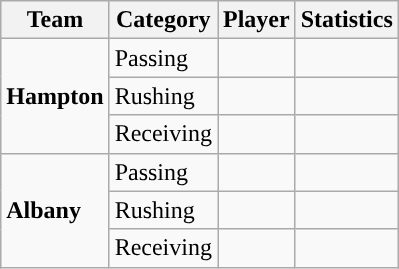<table class="wikitable" style="float: right;">
<tr>
<th>Team</th>
<th>Category</th>
<th>Player</th>
<th>Statistics</th>
</tr>
<tr>
<td rowspan=3><strong>Hampton</strong></td>
<td>Passing</td>
<td></td>
<td></td>
</tr>
<tr>
<td>Rushing</td>
<td></td>
<td></td>
</tr>
<tr>
<td>Receiving</td>
<td></td>
<td></td>
</tr>
<tr>
<td rowspan=3><strong>Albany</strong></td>
<td>Passing</td>
<td></td>
<td></td>
</tr>
<tr>
<td>Rushing</td>
<td></td>
<td></td>
</tr>
<tr>
<td>Receiving</td>
<td></td>
<td></td>
</tr>
</table>
